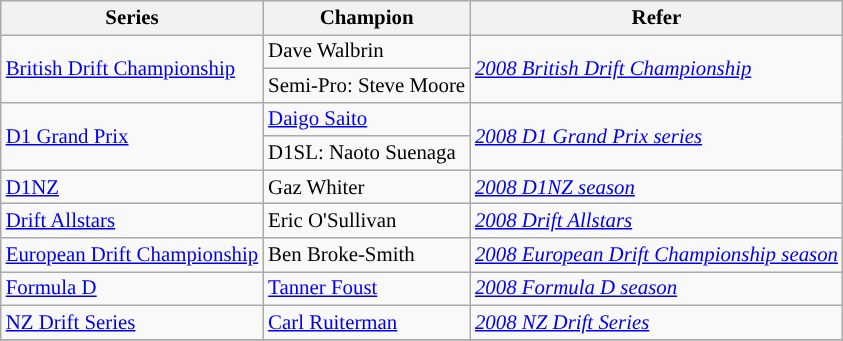<table class="wikitable" style="font-size:87%;">
<tr>
<th>Series</th>
<th>Champion</th>
<th>Refer</th>
</tr>
<tr>
<td rowspan=2><a href='#'>British Drift Championship</a></td>
<td> Dave Walbrin</td>
<td rowspan=2><em><a href='#'>2008 British Drift Championship</a></em></td>
</tr>
<tr>
<td>Semi-Pro:  Steve Moore</td>
</tr>
<tr>
<td rowspan=2><a href='#'>D1 Grand Prix</a></td>
<td> <a href='#'>Daigo Saito</a></td>
<td rowspan=2><em><a href='#'>2008 D1 Grand Prix series</a></em></td>
</tr>
<tr>
<td>D1SL:  Naoto Suenaga</td>
</tr>
<tr>
<td><a href='#'>D1NZ</a></td>
<td> Gaz Whiter</td>
<td><em><a href='#'>2008 D1NZ season</a></em></td>
</tr>
<tr>
<td><a href='#'>Drift Allstars</a></td>
<td> Eric O'Sullivan</td>
<td><em><a href='#'>2008 Drift Allstars</a></em></td>
</tr>
<tr>
<td><a href='#'>European Drift Championship</a></td>
<td> Ben Broke-Smith</td>
<td><em><a href='#'>2008 European Drift Championship season</a></em></td>
</tr>
<tr>
<td><a href='#'>Formula D</a></td>
<td> <a href='#'>Tanner Foust</a></td>
<td><em><a href='#'>2008 Formula D season</a></em></td>
</tr>
<tr>
<td><a href='#'>NZ Drift Series</a></td>
<td> <a href='#'>Carl Ruiterman</a></td>
<td><em><a href='#'>2008 NZ Drift Series</a></em></td>
</tr>
<tr>
</tr>
</table>
